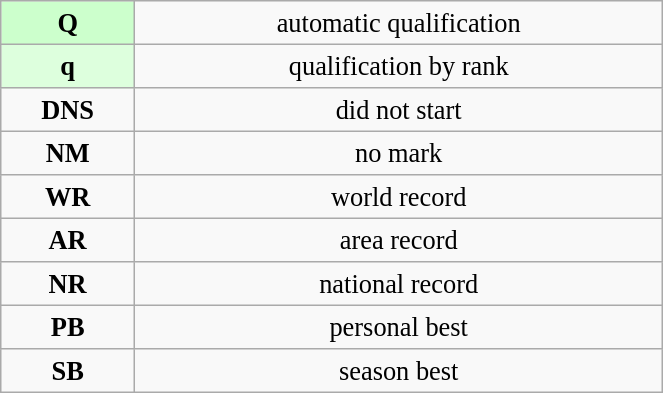<table class="wikitable" style=" text-align:center; font-size:110%;" width="35%">
<tr>
<td bgcolor="ccffcc"><strong>Q</strong></td>
<td>automatic qualification</td>
</tr>
<tr>
<td bgcolor="ddffdd"><strong>q</strong></td>
<td>qualification by rank</td>
</tr>
<tr>
<td><strong>DNS</strong></td>
<td>did not start</td>
</tr>
<tr>
<td><strong>NM</strong></td>
<td>no mark</td>
</tr>
<tr>
<td><strong>WR</strong></td>
<td>world record</td>
</tr>
<tr>
<td><strong>AR</strong></td>
<td>area record</td>
</tr>
<tr>
<td><strong>NR</strong></td>
<td>national record</td>
</tr>
<tr>
<td><strong>PB</strong></td>
<td>personal best</td>
</tr>
<tr>
<td><strong>SB</strong></td>
<td>season best</td>
</tr>
</table>
